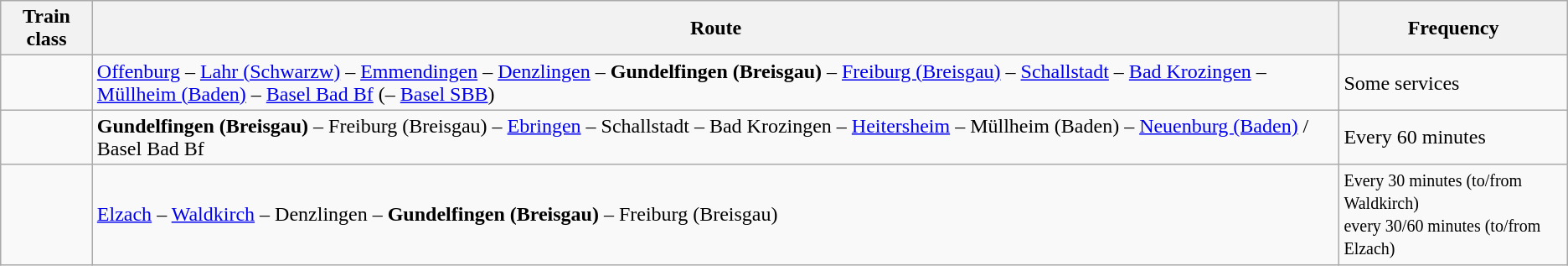<table class="wikitable">
<tr>
<th>Train class</th>
<th>Route</th>
<th>Frequency</th>
</tr>
<tr>
<td align="center"></td>
<td><a href='#'>Offenburg</a> – <a href='#'>Lahr (Schwarzw)</a> – <a href='#'>Emmendingen</a> – <a href='#'>Denzlingen</a> – <strong>Gundelfingen (Breisgau)</strong> – <a href='#'>Freiburg (Breisgau)</a> – <a href='#'>Schallstadt</a> – <a href='#'>Bad Krozingen</a> – <a href='#'>Müllheim (Baden)</a> – <a href='#'>Basel Bad Bf</a> (– <a href='#'>Basel SBB</a>)</td>
<td>Some services</td>
</tr>
<tr>
<td align="center"></td>
<td><strong>Gundelfingen (Breisgau)</strong> – Freiburg (Breisgau) – <a href='#'>Ebringen</a> – Schallstadt – Bad Krozingen – <a href='#'>Heitersheim</a> – Müllheim (Baden) – <a href='#'>Neuenburg (Baden)</a> / Basel Bad Bf</td>
<td>Every 60 minutes</td>
</tr>
<tr>
<td align="center"></td>
<td><a href='#'>Elzach</a> – <a href='#'>Waldkirch</a> – Denzlingen – <strong>Gundelfingen (Breisgau)</strong> – Freiburg (Breisgau)</td>
<td><small>Every 30 minutes (to/from Waldkirch)<br>every 30/60 minutes (to/from Elzach)</small></td>
</tr>
</table>
